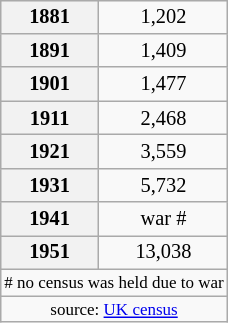<table class="wikitable" align="right" style=font-size:85%;margin-left:10px;>
<tr>
<th align="center">1881</th>
<td align="center">1,202</td>
</tr>
<tr>
<th align="center">1891</th>
<td align="center">1,409</td>
</tr>
<tr>
<th align="center">1901</th>
<td align="center">1,477</td>
</tr>
<tr>
<th align="center">1911</th>
<td align="center">2,468</td>
</tr>
<tr>
<th align="center">1921</th>
<td align="center">3,559</td>
</tr>
<tr>
<th align="center">1931</th>
<td align="center">5,732</td>
</tr>
<tr>
<th align="center">1941</th>
<td align="center">war #</td>
</tr>
<tr>
<th align="center">1951</th>
<td align="center">13,038</td>
</tr>
<tr>
<td style="font-size:smaller" colspan=2># no census was held due to war</td>
</tr>
<tr>
<td style="font-size:smaller" colspan=2 align=center>source: <a href='#'>UK census</a></td>
</tr>
</table>
